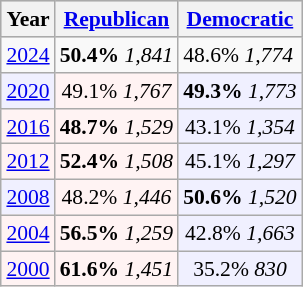<table class="wikitable"  style="float:right; font-size:90%;">
<tr style="background:lightgrey;">
<th>Year</th>
<th><a href='#'>Republican</a></th>
<th><a href='#'>Democratic</a></th>
</tr>
<tr>
<td><a href='#'>2024</a></td>
<td><strong>50.4%</strong> <em>1,841</em></td>
<td>48.6% <em>1,774</em></td>
</tr>
<tr>
<td style="text-align:center; background:#f0f0ff;"><a href='#'>2020</a></td>
<td style="text-align:center; background:#fff3f3;">49.1% <em>1,767</em></td>
<td style="text-align:center; background:#f0f0ff;"><strong>49.3%</strong> <em>1,773</em></td>
</tr>
<tr>
<td style="text-align:center; background:#fff3f3;"><a href='#'>2016</a></td>
<td style="text-align:center; background:#fff3f3;"><strong>48.7%</strong> <em>1,529</em></td>
<td style="text-align:center; background:#f0f0ff;">43.1% <em>1,354</em></td>
</tr>
<tr>
<td style="text-align:center; background:#fff3f3;"><a href='#'>2012</a></td>
<td style="text-align:center; background:#fff3f3;"><strong>52.4%</strong> <em>1,508</em></td>
<td style="text-align:center; background:#f0f0ff;">45.1% <em>1,297</em></td>
</tr>
<tr>
<td style="text-align:center; background:#f0f0ff;"><a href='#'>2008</a></td>
<td style="text-align:center; background:#fff3f3;">48.2% <em>1,446</em></td>
<td style="text-align:center; background:#f0f0ff;"><strong>50.6%</strong> <em>1,520</em></td>
</tr>
<tr>
<td style="text-align:center; background:#fff3f3;"><a href='#'>2004</a></td>
<td style="text-align:center; background:#fff3f3;"><strong>56.5%</strong> <em>1,259</em></td>
<td style="text-align:center; background:#f0f0ff;">42.8% <em>1,663</em></td>
</tr>
<tr>
<td style="text-align:center; background:#fff3f3;"><a href='#'>2000</a></td>
<td style="text-align:center; background:#fff3f3;"><strong>61.6%</strong> <em>1,451</em></td>
<td style="text-align:center; background:#f0f0ff;">35.2% <em>830</em></td>
</tr>
</table>
